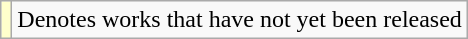<table class="wikitable">
<tr>
<td style="background:#FFFFCC;"></td>
<td>Denotes works that have not yet been released</td>
</tr>
</table>
